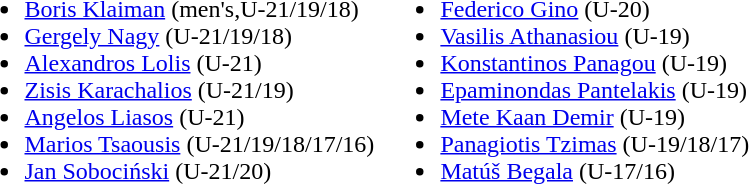<table>
<tr>
<td><br><ul><li> <a href='#'>Boris Klaiman</a> (men's,U-21/19/18)</li><li> <a href='#'>Gergely Nagy</a> (U-21/19/18)</li><li> <a href='#'>Alexandros Lolis</a> (U-21)</li><li> <a href='#'>Zisis Karachalios</a> (U-21/19)</li><li> <a href='#'>Angelos Liasos</a> (U-21)</li><li> <a href='#'>Marios Tsaousis</a> (U-21/19/18/17/16)</li><li> <a href='#'>Jan Sobociński</a> (U-21/20)</li></ul></td>
<td><br><ul><li> <a href='#'>Federico Gino</a> (U-20)</li><li> <a href='#'>Vasilis Athanasiou</a> (U-19)</li><li> <a href='#'>Konstantinos Panagou</a> (U-19)</li><li> <a href='#'>Epaminondas Pantelakis</a> (U-19)</li><li> <a href='#'>Mete Kaan Demir</a> (U-19)</li><li> <a href='#'>Panagiotis Tzimas</a> (U-19/18/17)</li><li> <a href='#'>Matúš Begala</a> (U-17/16)</li></ul></td>
<td></td>
</tr>
</table>
